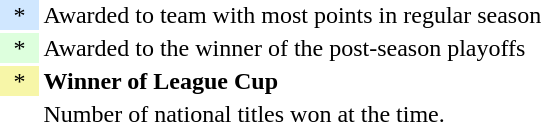<table class=Wikitable>
<tr>
<td bgcolor="#D0E7FF">  *  </td>
<td>Awarded to team with most points in regular season</td>
</tr>
<tr>
<td bgcolor="#DDFFDD">  *  </td>
<td>Awarded to the winner of the post-season playoffs</td>
</tr>
<tr>
<td bgcolor="#F7F6A8">  *  </td>
<td><strong>Winner of League Cup</strong></td>
</tr>
<tr>
<td></td>
<td>Number of national titles won at the time.</td>
</tr>
</table>
